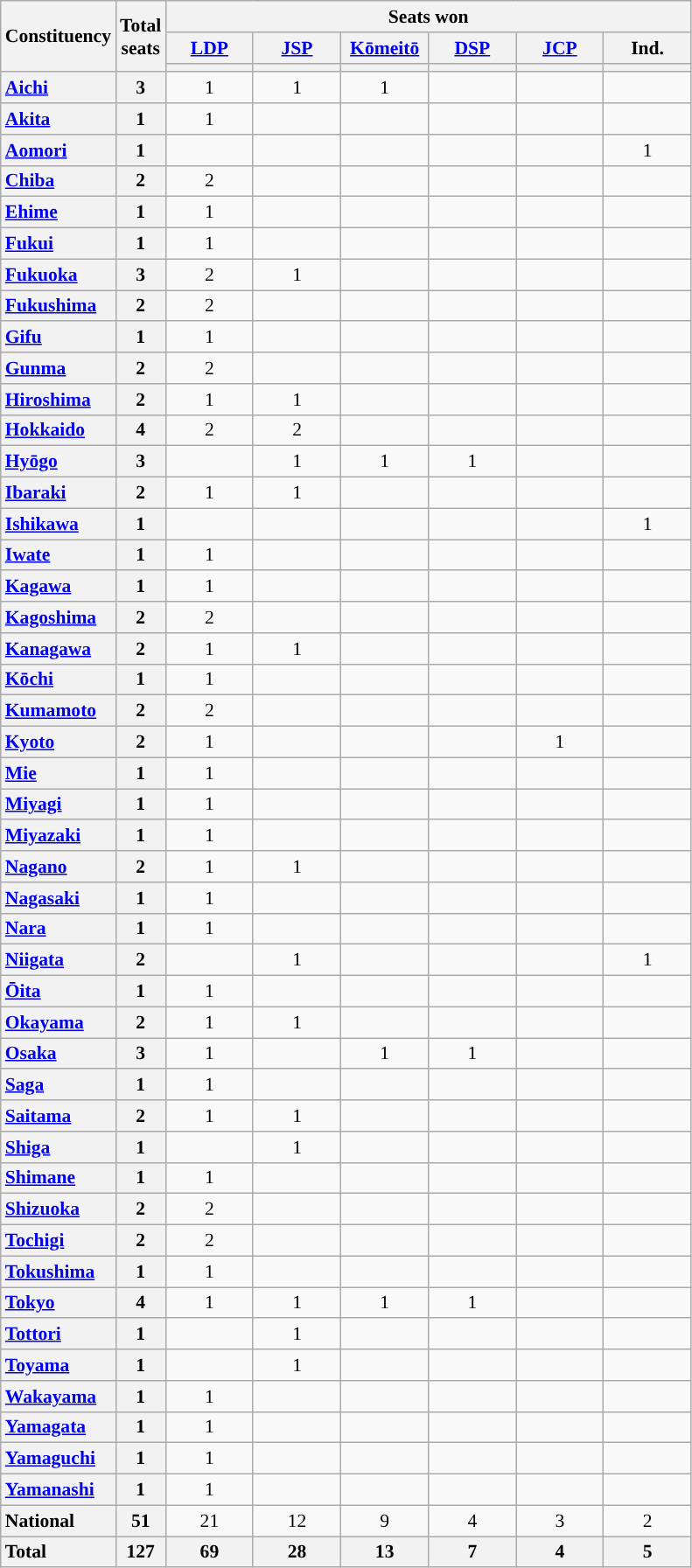<table class="wikitable" style="text-align:center; font-size: 0.9em;">
<tr>
<th rowspan="3">Constituency</th>
<th rowspan="3">Total<br>seats</th>
<th colspan="6">Seats won</th>
</tr>
<tr>
<th class="unsortable" style="width:60px;"><a href='#'>LDP</a></th>
<th class="unsortable" style="width:60px;"><a href='#'>JSP</a></th>
<th class="unsortable" style="width:60px;"><a href='#'>Kōmeitō</a></th>
<th class="unsortable" style="width:60px;"><a href='#'>DSP</a></th>
<th class="unsortable" style="width:60px;"><a href='#'>JCP</a></th>
<th class="unsortable" style="width:60px;">Ind.</th>
</tr>
<tr>
<th style="background:"></th>
<th style="background:"></th>
<th style="background:"></th>
<th style="background:"></th>
<th style="background:"></th>
<th style="background:"></th>
</tr>
<tr>
<th style="text-align: left;"><a href='#'>Aichi</a></th>
<th>3</th>
<td>1</td>
<td>1</td>
<td>1</td>
<td></td>
<td></td>
<td></td>
</tr>
<tr>
<th style="text-align: left;"><a href='#'>Akita</a></th>
<th>1</th>
<td>1</td>
<td></td>
<td></td>
<td></td>
<td></td>
<td></td>
</tr>
<tr>
<th style="text-align: left;"><a href='#'>Aomori</a></th>
<th>1</th>
<td></td>
<td></td>
<td></td>
<td></td>
<td></td>
<td>1</td>
</tr>
<tr>
<th style="text-align: left;"><a href='#'>Chiba</a></th>
<th>2</th>
<td>2</td>
<td></td>
<td></td>
<td></td>
<td></td>
<td></td>
</tr>
<tr>
<th style="text-align: left;"><a href='#'>Ehime</a></th>
<th>1</th>
<td>1</td>
<td></td>
<td></td>
<td></td>
<td></td>
<td></td>
</tr>
<tr>
<th style="text-align: left;"><a href='#'>Fukui</a></th>
<th>1</th>
<td>1</td>
<td></td>
<td></td>
<td></td>
<td></td>
<td></td>
</tr>
<tr>
<th style="text-align: left;"><a href='#'>Fukuoka</a></th>
<th>3</th>
<td>2</td>
<td>1</td>
<td></td>
<td></td>
<td></td>
<td></td>
</tr>
<tr>
<th style="text-align: left;"><a href='#'>Fukushima</a></th>
<th>2</th>
<td>2</td>
<td></td>
<td></td>
<td></td>
<td></td>
<td></td>
</tr>
<tr>
<th style="text-align: left;"><a href='#'>Gifu</a></th>
<th>1</th>
<td>1</td>
<td></td>
<td></td>
<td></td>
<td></td>
<td></td>
</tr>
<tr>
<th style="text-align: left;"><a href='#'>Gunma</a></th>
<th>2</th>
<td>2</td>
<td></td>
<td></td>
<td></td>
<td></td>
<td></td>
</tr>
<tr>
<th style="text-align: left;"><a href='#'>Hiroshima</a></th>
<th>2</th>
<td>1</td>
<td>1</td>
<td></td>
<td></td>
<td></td>
<td></td>
</tr>
<tr>
<th style="text-align: left;"><a href='#'>Hokkaido</a></th>
<th>4</th>
<td>2</td>
<td>2</td>
<td></td>
<td></td>
<td></td>
<td></td>
</tr>
<tr>
<th style="text-align: left;"><a href='#'>Hyōgo</a></th>
<th>3</th>
<td></td>
<td>1</td>
<td>1</td>
<td>1</td>
<td></td>
<td></td>
</tr>
<tr>
<th style="text-align: left;"><a href='#'>Ibaraki</a></th>
<th>2</th>
<td>1</td>
<td>1</td>
<td></td>
<td></td>
<td></td>
<td></td>
</tr>
<tr>
<th style="text-align: left;"><a href='#'>Ishikawa</a></th>
<th>1</th>
<td></td>
<td></td>
<td></td>
<td></td>
<td></td>
<td>1</td>
</tr>
<tr>
<th style="text-align: left;"><a href='#'>Iwate</a></th>
<th>1</th>
<td>1</td>
<td></td>
<td></td>
<td></td>
<td></td>
<td></td>
</tr>
<tr>
<th style="text-align: left;"><a href='#'>Kagawa</a></th>
<th>1</th>
<td>1</td>
<td></td>
<td></td>
<td></td>
<td></td>
<td></td>
</tr>
<tr>
<th style="text-align: left;"><a href='#'>Kagoshima</a></th>
<th>2</th>
<td>2</td>
<td></td>
<td></td>
<td></td>
<td></td>
<td></td>
</tr>
<tr>
<th style="text-align: left;"><a href='#'>Kanagawa</a></th>
<th>2</th>
<td>1</td>
<td>1</td>
<td></td>
<td></td>
<td></td>
<td></td>
</tr>
<tr>
<th style="text-align: left;"><a href='#'>Kōchi</a></th>
<th>1</th>
<td>1</td>
<td></td>
<td></td>
<td></td>
<td></td>
<td></td>
</tr>
<tr>
<th style="text-align: left;"><a href='#'>Kumamoto</a></th>
<th>2</th>
<td>2</td>
<td></td>
<td></td>
<td></td>
<td></td>
<td></td>
</tr>
<tr>
<th style="text-align: left;"><a href='#'>Kyoto</a></th>
<th>2</th>
<td>1</td>
<td></td>
<td></td>
<td></td>
<td>1</td>
<td></td>
</tr>
<tr>
<th style="text-align: left;"><a href='#'>Mie</a></th>
<th>1</th>
<td>1</td>
<td></td>
<td></td>
<td></td>
<td></td>
<td></td>
</tr>
<tr>
<th style="text-align: left;"><a href='#'>Miyagi</a></th>
<th>1</th>
<td>1</td>
<td></td>
<td></td>
<td></td>
<td></td>
<td></td>
</tr>
<tr>
<th style="text-align: left;"><a href='#'>Miyazaki</a></th>
<th>1</th>
<td>1</td>
<td></td>
<td></td>
<td></td>
<td></td>
<td></td>
</tr>
<tr>
<th style="text-align: left;"><a href='#'>Nagano</a></th>
<th>2</th>
<td>1</td>
<td>1</td>
<td></td>
<td></td>
<td></td>
<td></td>
</tr>
<tr>
<th style="text-align: left;"><a href='#'>Nagasaki</a></th>
<th>1</th>
<td>1</td>
<td></td>
<td></td>
<td></td>
<td></td>
<td></td>
</tr>
<tr>
<th style="text-align: left;"><a href='#'>Nara</a></th>
<th>1</th>
<td>1</td>
<td></td>
<td></td>
<td></td>
<td></td>
<td></td>
</tr>
<tr>
<th style="text-align: left;"><a href='#'>Niigata</a></th>
<th>2</th>
<td></td>
<td>1</td>
<td></td>
<td></td>
<td></td>
<td>1</td>
</tr>
<tr>
<th style="text-align: left;"><a href='#'>Ōita</a></th>
<th>1</th>
<td>1</td>
<td></td>
<td></td>
<td></td>
<td></td>
<td></td>
</tr>
<tr>
<th style="text-align: left;"><a href='#'>Okayama</a></th>
<th>2</th>
<td>1</td>
<td>1</td>
<td></td>
<td></td>
<td></td>
<td></td>
</tr>
<tr>
<th style="text-align: left;"><a href='#'>Osaka</a></th>
<th>3</th>
<td>1</td>
<td></td>
<td>1</td>
<td>1</td>
<td></td>
<td></td>
</tr>
<tr>
<th style="text-align: left;"><a href='#'>Saga</a></th>
<th>1</th>
<td>1</td>
<td></td>
<td></td>
<td></td>
<td></td>
<td></td>
</tr>
<tr>
<th style="text-align: left;"><a href='#'>Saitama</a></th>
<th>2</th>
<td>1</td>
<td>1</td>
<td></td>
<td></td>
<td></td>
<td></td>
</tr>
<tr>
<th style="text-align: left;"><a href='#'>Shiga</a></th>
<th>1</th>
<td></td>
<td>1</td>
<td></td>
<td></td>
<td></td>
<td></td>
</tr>
<tr>
<th style="text-align: left;"><a href='#'>Shimane</a></th>
<th>1</th>
<td>1</td>
<td></td>
<td></td>
<td></td>
<td></td>
<td></td>
</tr>
<tr>
<th style="text-align: left;"><a href='#'>Shizuoka</a></th>
<th>2</th>
<td>2</td>
<td></td>
<td></td>
<td></td>
<td></td>
<td></td>
</tr>
<tr>
<th style="text-align: left;"><a href='#'>Tochigi</a></th>
<th>2</th>
<td>2</td>
<td></td>
<td></td>
<td></td>
<td></td>
<td></td>
</tr>
<tr>
<th style="text-align: left;"><a href='#'>Tokushima</a></th>
<th>1</th>
<td>1</td>
<td></td>
<td></td>
<td></td>
<td></td>
<td></td>
</tr>
<tr>
<th style="text-align: left;"><a href='#'>Tokyo</a></th>
<th>4</th>
<td>1</td>
<td>1</td>
<td>1</td>
<td>1</td>
<td></td>
<td></td>
</tr>
<tr>
<th style="text-align: left;"><a href='#'>Tottori</a></th>
<th>1</th>
<td></td>
<td>1</td>
<td></td>
<td></td>
<td></td>
<td></td>
</tr>
<tr>
<th style="text-align: left;"><a href='#'>Toyama</a></th>
<th>1</th>
<td></td>
<td>1</td>
<td></td>
<td></td>
<td></td>
<td></td>
</tr>
<tr>
<th style="text-align: left;"><a href='#'>Wakayama</a></th>
<th>1</th>
<td>1</td>
<td></td>
<td></td>
<td></td>
<td></td>
<td></td>
</tr>
<tr>
<th style="text-align: left;"><a href='#'>Yamagata</a></th>
<th>1</th>
<td>1</td>
<td></td>
<td></td>
<td></td>
<td></td>
<td></td>
</tr>
<tr>
<th style="text-align: left;"><a href='#'>Yamaguchi</a></th>
<th>1</th>
<td>1</td>
<td></td>
<td></td>
<td></td>
<td></td>
<td></td>
</tr>
<tr>
<th style="text-align: left;"><a href='#'>Yamanashi</a></th>
<th>1</th>
<td>1</td>
<td></td>
<td></td>
<td></td>
<td></td>
<td></td>
</tr>
<tr>
<th style="text-align: left;">National</th>
<th>51</th>
<td>21</td>
<td>12</td>
<td>9</td>
<td>4</td>
<td>3</td>
<td>2</td>
</tr>
<tr class="sortbottom">
<th style="text-align: left;">Total</th>
<th>127</th>
<th>69</th>
<th>28</th>
<th>13</th>
<th>7</th>
<th>4</th>
<th>5</th>
</tr>
</table>
